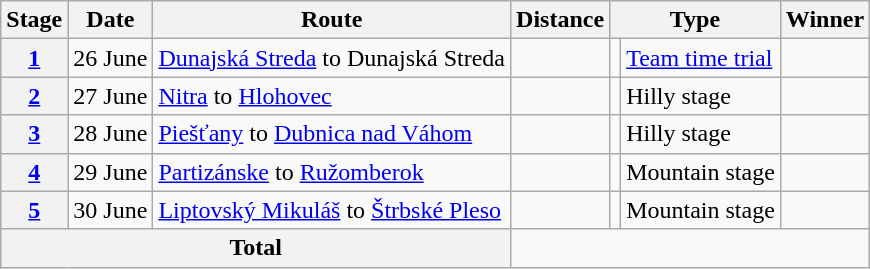<table class="wikitable">
<tr>
<th scope="col">Stage</th>
<th scope="col">Date</th>
<th scope="col">Route</th>
<th scope="col">Distance</th>
<th scope="col" colspan="2">Type</th>
<th scope="col">Winner</th>
</tr>
<tr>
<th scope="row"><a href='#'>1</a></th>
<td style="text-align:center;">26 June</td>
<td><a href='#'>Dunajská Streda</a> to Dunajská Streda</td>
<td style="text-align:center;"></td>
<td></td>
<td><a href='#'>Team time trial</a></td>
<td> </td>
</tr>
<tr>
<th scope="row"><a href='#'>2</a></th>
<td style="text-align:center;">27 June</td>
<td><a href='#'>Nitra</a> to <a href='#'>Hlohovec</a></td>
<td style="text-align:center;"></td>
<td></td>
<td>Hilly stage</td>
<td></td>
</tr>
<tr>
<th scope="row"><a href='#'>3</a></th>
<td style="text-align:center;">28 June</td>
<td><a href='#'>Piešťany</a> to <a href='#'>Dubnica nad Váhom</a></td>
<td style="text-align:center;"></td>
<td></td>
<td>Hilly stage</td>
<td></td>
</tr>
<tr>
<th scope="row"><a href='#'>4</a></th>
<td style="text-align:center;">29 June</td>
<td><a href='#'>Partizánske</a> to <a href='#'>Ružomberok</a></td>
<td style="text-align:center;"></td>
<td></td>
<td>Mountain stage</td>
<td></td>
</tr>
<tr>
<th scope="row"><a href='#'>5</a></th>
<td style="text-align:center;">30 June</td>
<td><a href='#'>Liptovský Mikuláš</a> to <a href='#'>Štrbské Pleso</a></td>
<td style="text-align:center;"></td>
<td></td>
<td>Mountain stage</td>
<td></td>
</tr>
<tr>
<th colspan="3">Total</th>
<td colspan="5" style="text-align:center"></td>
</tr>
</table>
